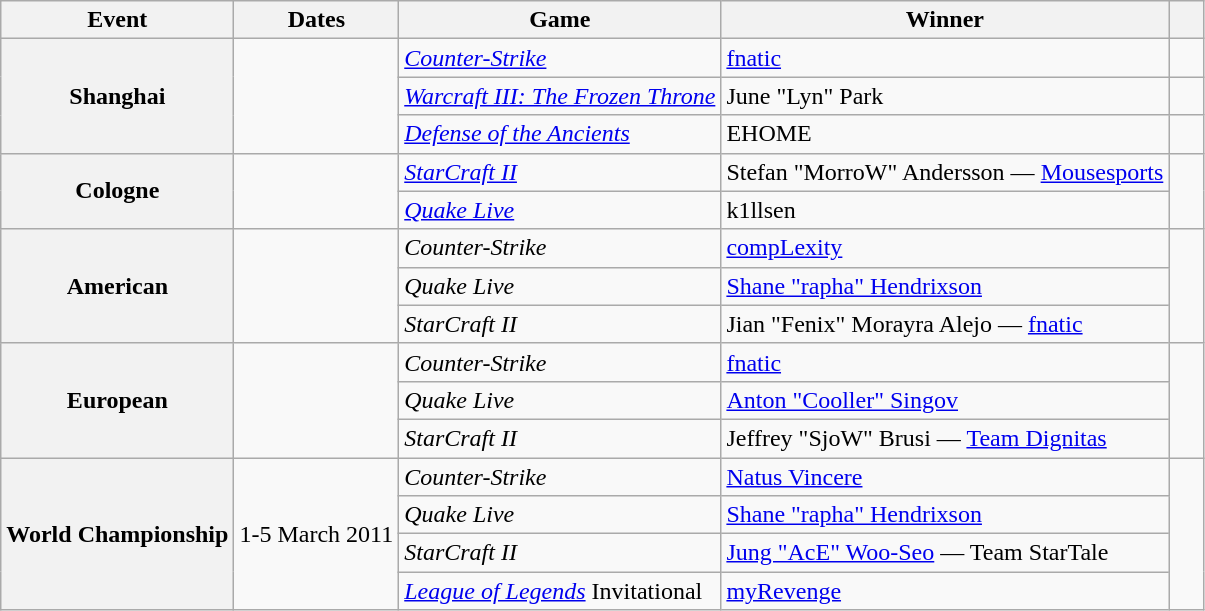<table class="wikitable">
<tr>
<th style="border:1px solid #aaaaaa;">Event</th>
<th>Dates</th>
<th>Game</th>
<th>Winner</th>
<th style="width:1em;"></th>
</tr>
<tr>
<th rowspan="3">Shanghai</th>
<td rowspan="3"></td>
<td><em><a href='#'>Counter-Strike</a></em></td>
<td><a href='#'>fnatic</a></td>
<td></td>
</tr>
<tr>
<td><em><a href='#'>Warcraft III: The Frozen Throne</a></em></td>
<td>June "Lyn" Park</td>
<td></td>
</tr>
<tr>
<td><em><a href='#'>Defense of the Ancients</a></em></td>
<td>EHOME</td>
<td></td>
</tr>
<tr>
<th rowspan="2">Cologne</th>
<td rowspan="2"></td>
<td><em><a href='#'>StarCraft II</a></em></td>
<td>Stefan "MorroW" Andersson — <a href='#'>Mousesports</a></td>
<td rowspan="2"></td>
</tr>
<tr>
<td><em><a href='#'>Quake Live</a></em></td>
<td>k1llsen</td>
</tr>
<tr>
<th rowspan="3">American</th>
<td rowspan="3"></td>
<td><em>Counter-Strike</em></td>
<td><a href='#'>compLexity</a></td>
<td rowspan="3"></td>
</tr>
<tr>
<td><em>Quake Live</em></td>
<td><a href='#'>Shane "rapha" Hendrixson</a></td>
</tr>
<tr>
<td><em>StarCraft II</em></td>
<td>Jian "Fenix" Morayra Alejo — <a href='#'>fnatic</a></td>
</tr>
<tr>
<th rowspan="3">European</th>
<td rowspan="3"></td>
<td><em>Counter-Strike</em></td>
<td><a href='#'>fnatic</a></td>
<td rowspan="3"></td>
</tr>
<tr>
<td><em>Quake Live</em></td>
<td><a href='#'>Anton "Cooller" Singov</a></td>
</tr>
<tr>
<td><em>StarCraft II</em></td>
<td>Jeffrey "SjoW" Brusi — <a href='#'>Team Dignitas</a></td>
</tr>
<tr>
<th rowspan="4">World Championship</th>
<td rowspan="4">1-5 March 2011</td>
<td><em>Counter-Strike</em></td>
<td><a href='#'>Natus Vincere</a></td>
<td rowspan="4"></td>
</tr>
<tr>
<td><em>Quake Live</em></td>
<td><a href='#'>Shane "rapha" Hendrixson</a></td>
</tr>
<tr>
<td><em>StarCraft II</em></td>
<td><a href='#'>Jung "AcE" Woo-Seo</a> — Team StarTale</td>
</tr>
<tr>
<td><em><a href='#'>League of Legends</a></em> Invitational</td>
<td><a href='#'>myRevenge</a></td>
</tr>
</table>
